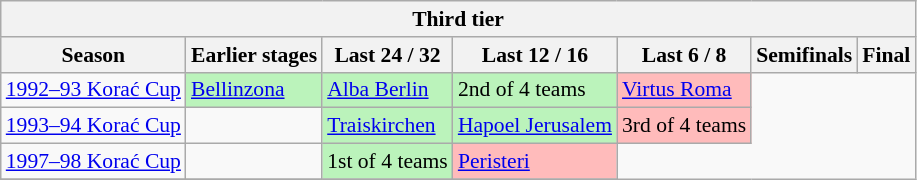<table class="wikitable" style="font-size:90%">
<tr>
<th colspan=7>Third tier</th>
</tr>
<tr>
<th>Season</th>
<th>Earlier stages</th>
<th>Last 24 / 32</th>
<th>Last 12 / 16</th>
<th>Last 6 / 8</th>
<th>Semifinals</th>
<th>Final</th>
</tr>
<tr>
<td><a href='#'>1992–93 Korać Cup</a></td>
<td bgcolor=#BBF3BB> <a href='#'>Bellinzona</a></td>
<td bgcolor=#BBF3BB> <a href='#'>Alba Berlin</a></td>
<td bgcolor=#BBF3BB>2nd of 4 teams</td>
<td bgcolor=#FFBBBB> <a href='#'>Virtus Roma</a></td>
</tr>
<tr>
<td><a href='#'>1993–94 Korać Cup</a></td>
<td></td>
<td bgcolor=#BBF3BB> <a href='#'>Traiskirchen</a></td>
<td bgcolor=#BBF3BB> <a href='#'>Hapoel Jerusalem</a></td>
<td bgcolor=#FFBBBB>3rd of 4 teams</td>
</tr>
<tr>
<td><a href='#'>1997–98 Korać Cup</a></td>
<td></td>
<td bgcolor=#BBF3BB>1st of 4 teams</td>
<td bgcolor=#FFBBBB> <a href='#'>Peristeri</a></td>
</tr>
<tr>
</tr>
</table>
